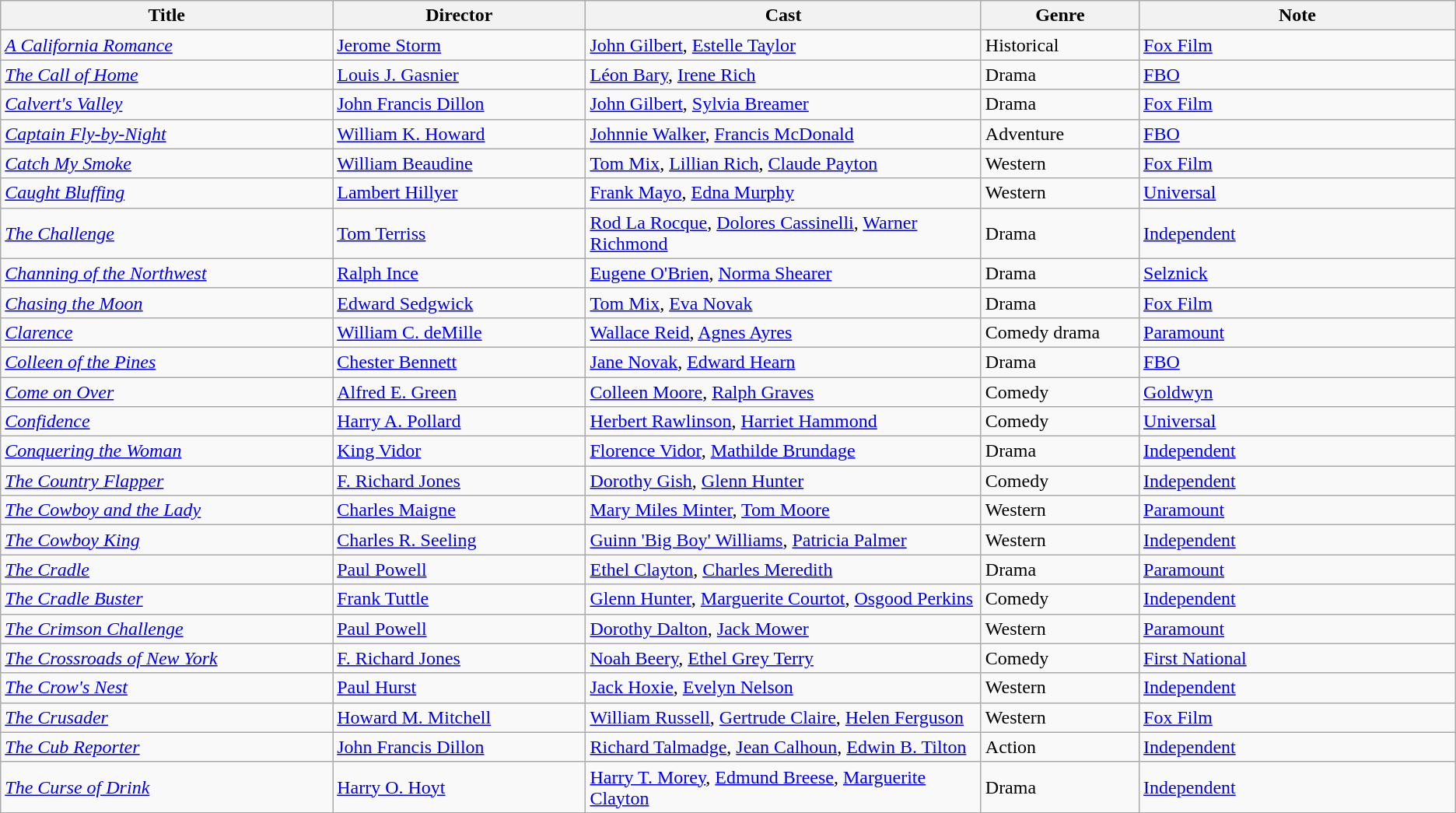<table class="wikitable">
<tr>
<th style="width:21%;">Title</th>
<th style="width:16%;">Director</th>
<th style="width:25%;">Cast</th>
<th style="width:10%;">Genre</th>
<th style="width:20%;">Note</th>
</tr>
<tr>
<td><em><a href='#'>A California Romance</a></em></td>
<td><a href='#'>Jerome Storm</a></td>
<td><a href='#'>John Gilbert</a>, <a href='#'>Estelle Taylor</a></td>
<td>Historical</td>
<td><a href='#'>Fox Film</a></td>
</tr>
<tr>
<td><em><a href='#'>The Call of Home</a></em></td>
<td><a href='#'>Louis J. Gasnier</a></td>
<td><a href='#'>Léon Bary</a>, <a href='#'>Irene Rich</a></td>
<td>Drama</td>
<td><a href='#'>FBO</a></td>
</tr>
<tr>
<td><em><a href='#'>Calvert's Valley</a></em></td>
<td><a href='#'>John Francis Dillon</a></td>
<td><a href='#'>John Gilbert</a>, <a href='#'>Sylvia Breamer</a></td>
<td>Drama</td>
<td><a href='#'>Fox Film</a></td>
</tr>
<tr>
<td><em><a href='#'>Captain Fly-by-Night</a></em></td>
<td><a href='#'>William K. Howard</a></td>
<td><a href='#'>Johnnie Walker</a>, <a href='#'>Francis McDonald</a></td>
<td>Adventure</td>
<td><a href='#'>FBO</a></td>
</tr>
<tr>
<td><em><a href='#'>Catch My Smoke</a></em></td>
<td><a href='#'>William Beaudine</a></td>
<td><a href='#'>Tom Mix</a>, <a href='#'>Lillian Rich</a>, <a href='#'>Claude Payton</a></td>
<td>Western</td>
<td><a href='#'>Fox Film</a></td>
</tr>
<tr>
<td><em><a href='#'>Caught Bluffing</a></em></td>
<td><a href='#'>Lambert Hillyer</a></td>
<td><a href='#'>Frank Mayo</a>, <a href='#'>Edna Murphy</a></td>
<td>Western</td>
<td><a href='#'>Universal</a></td>
</tr>
<tr>
<td><em><a href='#'>The Challenge</a></em></td>
<td><a href='#'>Tom Terriss</a></td>
<td><a href='#'>Rod La Rocque</a>, <a href='#'>Dolores Cassinelli</a>, <a href='#'>Warner Richmond</a></td>
<td>Drama</td>
<td><a href='#'>Independent</a></td>
</tr>
<tr>
<td><em><a href='#'>Channing of the Northwest</a></em></td>
<td><a href='#'>Ralph Ince</a></td>
<td><a href='#'>Eugene O'Brien</a>, <a href='#'>Norma Shearer</a></td>
<td>Drama</td>
<td><a href='#'>Selznick</a></td>
</tr>
<tr>
<td><em><a href='#'>Chasing the Moon</a></em></td>
<td><a href='#'>Edward Sedgwick</a></td>
<td><a href='#'>Tom Mix</a>, <a href='#'>Eva Novak</a></td>
<td>Drama</td>
<td><a href='#'>Fox Film</a></td>
</tr>
<tr>
<td><em><a href='#'>Clarence</a></em></td>
<td><a href='#'>William C. deMille</a></td>
<td><a href='#'>Wallace Reid</a>, <a href='#'>Agnes Ayres</a></td>
<td>Comedy drama</td>
<td><a href='#'>Paramount</a></td>
</tr>
<tr>
<td><em><a href='#'>Colleen of the Pines</a></em></td>
<td><a href='#'>Chester Bennett</a></td>
<td><a href='#'>Jane Novak</a>, <a href='#'>Edward Hearn</a></td>
<td>Drama</td>
<td><a href='#'>FBO</a></td>
</tr>
<tr>
<td><em><a href='#'>Come on Over</a></em></td>
<td><a href='#'>Alfred E. Green</a></td>
<td><a href='#'>Colleen Moore</a>, <a href='#'>Ralph Graves</a></td>
<td>Comedy</td>
<td><a href='#'>Goldwyn</a></td>
</tr>
<tr>
<td><em><a href='#'>Confidence</a></em></td>
<td><a href='#'>Harry A. Pollard</a></td>
<td><a href='#'>Herbert Rawlinson</a>, <a href='#'>Harriet Hammond</a></td>
<td>Comedy</td>
<td><a href='#'>Universal</a></td>
</tr>
<tr>
<td><em><a href='#'>Conquering the Woman</a></em></td>
<td><a href='#'>King Vidor</a></td>
<td><a href='#'>Florence Vidor</a>, <a href='#'>Mathilde Brundage</a></td>
<td>Drama</td>
<td><a href='#'>Independent</a></td>
</tr>
<tr>
<td><em><a href='#'>The Country Flapper</a></em></td>
<td><a href='#'>F. Richard Jones</a></td>
<td><a href='#'>Dorothy Gish</a>, <a href='#'>Glenn Hunter</a></td>
<td>Comedy</td>
<td><a href='#'>Independent</a></td>
</tr>
<tr>
<td><em><a href='#'>The Cowboy and the Lady</a></em></td>
<td><a href='#'>Charles Maigne</a></td>
<td><a href='#'>Mary Miles Minter</a>, <a href='#'>Tom Moore</a></td>
<td>Western</td>
<td><a href='#'>Paramount</a></td>
</tr>
<tr>
<td><em><a href='#'>The Cowboy King</a></em></td>
<td><a href='#'>Charles R. Seeling</a></td>
<td><a href='#'>Guinn 'Big Boy' Williams</a>, <a href='#'>Patricia Palmer</a></td>
<td>Western</td>
<td><a href='#'>Independent</a></td>
</tr>
<tr>
<td><em><a href='#'>The Cradle</a></em></td>
<td><a href='#'>Paul Powell</a></td>
<td><a href='#'>Ethel Clayton</a>, <a href='#'>Charles Meredith</a></td>
<td>Drama</td>
<td><a href='#'>Paramount</a></td>
</tr>
<tr>
<td><em><a href='#'>The Cradle Buster</a></em></td>
<td><a href='#'>Frank Tuttle</a></td>
<td><a href='#'>Glenn Hunter</a>, <a href='#'>Marguerite Courtot</a>, <a href='#'>Osgood Perkins</a></td>
<td>Comedy</td>
<td><a href='#'>Independent</a></td>
</tr>
<tr>
<td><em><a href='#'>The Crimson Challenge</a></em></td>
<td><a href='#'>Paul Powell</a></td>
<td><a href='#'>Dorothy Dalton</a>, <a href='#'>Jack Mower</a></td>
<td>Western</td>
<td><a href='#'>Paramount</a></td>
</tr>
<tr>
<td><em><a href='#'>The Crossroads of New York</a></em></td>
<td><a href='#'>F. Richard Jones</a></td>
<td><a href='#'>Noah Beery</a>, <a href='#'>Ethel Grey Terry</a></td>
<td>Comedy</td>
<td><a href='#'>First National</a></td>
</tr>
<tr>
<td><em><a href='#'>The Crow's Nest</a></em></td>
<td><a href='#'>Paul Hurst</a></td>
<td><a href='#'>Jack Hoxie</a>, <a href='#'>Evelyn Nelson</a></td>
<td>Western</td>
<td><a href='#'>Independent</a></td>
</tr>
<tr>
<td><em><a href='#'>The Crusader</a></em></td>
<td><a href='#'>Howard M. Mitchell</a></td>
<td><a href='#'>William Russell</a>, <a href='#'>Gertrude Claire</a>, <a href='#'>Helen Ferguson</a></td>
<td>Western</td>
<td><a href='#'>Fox Film</a></td>
</tr>
<tr>
<td><em><a href='#'>The Cub Reporter</a></em></td>
<td><a href='#'>John Francis Dillon</a></td>
<td><a href='#'>Richard Talmadge</a>, <a href='#'>Jean Calhoun</a>, <a href='#'>Edwin B. Tilton</a></td>
<td>Action</td>
<td><a href='#'>Independent</a></td>
</tr>
<tr>
<td><em><a href='#'>The Curse of Drink</a></em></td>
<td><a href='#'>Harry O. Hoyt</a></td>
<td><a href='#'>Harry T. Morey</a>, <a href='#'>Edmund Breese</a>, <a href='#'>Marguerite Clayton</a></td>
<td>Drama</td>
<td><a href='#'>Independent</a></td>
</tr>
<tr>
</tr>
</table>
